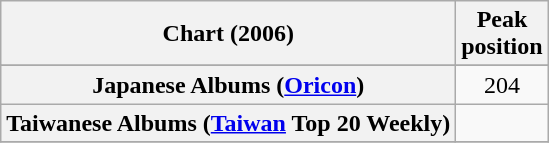<table class="wikitable sortable plainrowheaders" style="text-align:center;">
<tr>
<th>Chart (2006)</th>
<th>Peak<br>position</th>
</tr>
<tr>
</tr>
<tr>
<th scope="row">Japanese Albums (<a href='#'>Oricon</a>)</th>
<td style="text-align:center;">204</td>
</tr>
<tr>
<th scope="row">Taiwanese Albums (<a href='#'>Taiwan</a> Top 20 Weekly)</th>
<td></td>
</tr>
<tr>
</tr>
</table>
